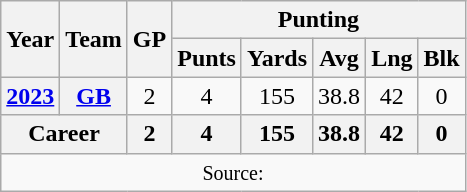<table class="wikitable" style="text-align:center">
<tr>
<th rowspan="2">Year</th>
<th rowspan="2">Team</th>
<th rowspan="2">GP</th>
<th colspan="5">Punting</th>
</tr>
<tr>
<th>Punts</th>
<th>Yards</th>
<th>Avg</th>
<th>Lng</th>
<th>Blk</th>
</tr>
<tr>
<th><a href='#'>2023</a></th>
<th><a href='#'>GB</a></th>
<td>2</td>
<td>4</td>
<td>155</td>
<td>38.8</td>
<td>42</td>
<td>0</td>
</tr>
<tr>
<th colspan="2">Career</th>
<th>2</th>
<th>4</th>
<th>155</th>
<th>38.8</th>
<th>42</th>
<th>0</th>
</tr>
<tr>
<td colspan="8"><small>Source: </small></td>
</tr>
</table>
